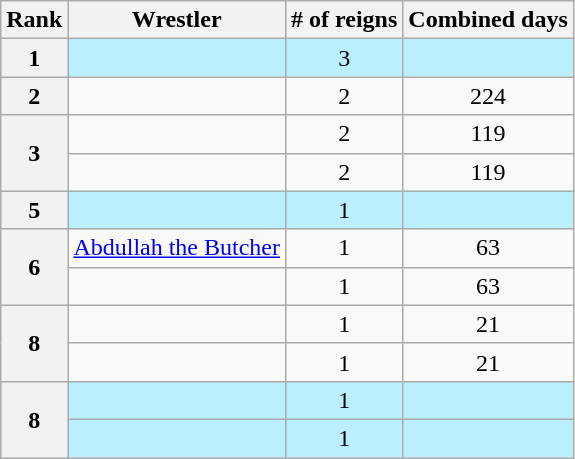<table class="wikitable sortable" style="text-align: center">
<tr>
<th data-sort-type="number" scope="col">Rank</th>
<th scope="col">Wrestler</th>
<th data-sort-type="number" scope="col"># of reigns</th>
<th data-sort-type="number" scope="col">Combined days</th>
</tr>
<tr style="background-color:#bbeeff">
<th>1</th>
<td></td>
<td>3</td>
<td></td>
</tr>
<tr>
<th>2</th>
<td></td>
<td>2</td>
<td>224</td>
</tr>
<tr>
<th rowspan=2>3</th>
<td></td>
<td>2</td>
<td>119</td>
</tr>
<tr>
<td></td>
<td>2</td>
<td>119</td>
</tr>
<tr style="background-color:#bbeeff">
<th>5</th>
<td></td>
<td>1</td>
<td></td>
</tr>
<tr>
<th rowspan=2>6</th>
<td><a href='#'>Abdullah the Butcher</a></td>
<td>1</td>
<td>63</td>
</tr>
<tr>
<td></td>
<td>1</td>
<td>63</td>
</tr>
<tr>
<th rowspan=2>8</th>
<td></td>
<td>1</td>
<td>21</td>
</tr>
<tr>
<td></td>
<td>1</td>
<td>21</td>
</tr>
<tr style="background-color:#bbeeff">
<th rowspan=2>8</th>
<td></td>
<td>1</td>
<td></td>
</tr>
<tr style="background-color:#bbeeff">
<td></td>
<td>1</td>
<td></td>
</tr>
</table>
